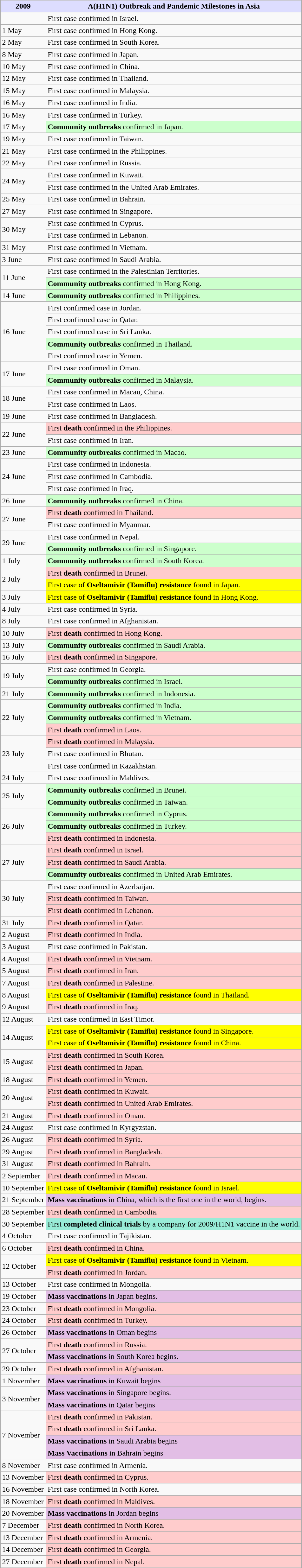<table class="wikitable" style="margin: 1em auto 1em auto">
<tr>
<th style="background:#ddf">2009</th>
<th style="background:#ddf">A(H1N1) Outbreak and Pandemic Milestones in Asia</th>
</tr>
<tr>
<td></td>
<td> First case confirmed in Israel.</td>
</tr>
<tr>
<td>1 May</td>
<td> First case confirmed in Hong Kong.</td>
</tr>
<tr>
<td>2 May</td>
<td> First case confirmed in South Korea.</td>
</tr>
<tr>
<td>8 May</td>
<td> First case confirmed in Japan.</td>
</tr>
<tr>
<td>10 May</td>
<td> First case confirmed in China.</td>
</tr>
<tr>
<td>12 May</td>
<td> First case confirmed in Thailand.</td>
</tr>
<tr>
<td>15 May</td>
<td> First case confirmed in Malaysia.</td>
</tr>
<tr>
<td>16 May</td>
<td> First case confirmed in India.</td>
</tr>
<tr>
<td>16 May</td>
<td> First case confirmed in Turkey.</td>
</tr>
<tr>
<td>17 May</td>
<td style="background:#cfc;"> <strong>Community outbreaks</strong> confirmed in Japan.</td>
</tr>
<tr>
<td>19 May</td>
<td> First case confirmed in Taiwan.</td>
</tr>
<tr>
<td>21 May</td>
<td> First case confirmed in the Philippines.</td>
</tr>
<tr>
<td>22 May</td>
<td> First case confirmed in Russia.</td>
</tr>
<tr>
<td rowspan=2>24 May</td>
<td> First case confirmed in Kuwait.</td>
</tr>
<tr>
<td> First case confirmed in the United Arab Emirates.</td>
</tr>
<tr>
<td>25 May</td>
<td> First case confirmed in Bahrain.</td>
</tr>
<tr>
<td>27 May</td>
<td> First case confirmed in Singapore.</td>
</tr>
<tr>
<td rowspan=2>30 May</td>
<td> First case confirmed in Cyprus.</td>
</tr>
<tr>
<td> First case confirmed in Lebanon.</td>
</tr>
<tr>
<td>31 May</td>
<td> First case confirmed in Vietnam.</td>
</tr>
<tr>
<td>3 June</td>
<td> First case confirmed in Saudi Arabia.</td>
</tr>
<tr>
<td rowspan=2>11 June</td>
<td> First case confirmed in the Palestinian Territories.</td>
</tr>
<tr>
<td style="background:#cfc;"> <strong>Community outbreaks</strong> confirmed in Hong Kong.</td>
</tr>
<tr>
<td>14 June</td>
<td style="background:#cfc;"> <strong>Community outbreaks</strong> confirmed in Philippines.</td>
</tr>
<tr>
<td rowspan=5>16 June</td>
<td> First confirmed case in Jordan.</td>
</tr>
<tr>
<td> First confirmed case in Qatar.</td>
</tr>
<tr>
<td> First confirmed case in Sri Lanka.</td>
</tr>
<tr>
<td style="background:#cfc;"> <strong>Community outbreaks</strong> confirmed in Thailand.</td>
</tr>
<tr>
<td> First confirmed case in Yemen.</td>
</tr>
<tr>
<td rowspan=2>17 June</td>
<td> First case confirmed in Oman.</td>
</tr>
<tr>
<td style="background:#cfc;"> <strong>Community outbreaks</strong> confirmed in Malaysia.</td>
</tr>
<tr>
<td rowspan=2>18 June</td>
<td> First case confirmed in Macau, China.</td>
</tr>
<tr>
<td> First case confirmed in Laos.</td>
</tr>
<tr>
<td>19 June</td>
<td> First case confirmed in Bangladesh.</td>
</tr>
<tr>
<td rowspan=2>22 June</td>
<td style="background:#fcc;"> First <strong>death</strong> confirmed in the Philippines.</td>
</tr>
<tr>
<td> First case confirmed in Iran.</td>
</tr>
<tr>
<td>23 June</td>
<td style="background:#cfc;"> <strong>Community outbreaks</strong> confirmed in Macao.</td>
</tr>
<tr>
<td rowspan=3>24 June</td>
<td> First case confirmed in Indonesia.</td>
</tr>
<tr>
<td> First case confirmed in Cambodia.</td>
</tr>
<tr>
<td> First case confirmed in Iraq.</td>
</tr>
<tr>
<td>26 June</td>
<td style="background:#cfc;"> <strong>Community outbreaks</strong> confirmed in China.</td>
</tr>
<tr>
<td rowspan=2>27 June</td>
<td style="background:#fcc;"> First <strong>death</strong> confirmed in Thailand.</td>
</tr>
<tr>
<td> First case confirmed in Myanmar.</td>
</tr>
<tr>
<td rowspan=2>29 June</td>
<td> First case confirmed in Nepal.</td>
</tr>
<tr>
<td style="background:#cfc;"> <strong>Community outbreaks</strong> confirmed in Singapore.</td>
</tr>
<tr>
<td>1 July</td>
<td style="background:#cfc;"> <strong>Community outbreaks</strong> confirmed in South Korea.</td>
</tr>
<tr>
<td rowspan=2>2 July</td>
<td style="background:#fcc;"> First <strong>death</strong> confirmed in Brunei.</td>
</tr>
<tr>
<td style="background:yellow;"> First case of <strong>Oseltamivir (Tamiflu) resistance</strong> found in Japan.</td>
</tr>
<tr>
<td>3 July</td>
<td style="background:yellow;"> First case of <strong>Oseltamivir (Tamiflu) resistance</strong> found in Hong Kong.</td>
</tr>
<tr>
<td>4 July</td>
<td> First case confirmed in Syria.</td>
</tr>
<tr>
<td>8 July</td>
<td> First case confirmed in Afghanistan.</td>
</tr>
<tr>
<td>10 July</td>
<td style="background:#fcc;"> First <strong>death</strong> confirmed in Hong Kong.</td>
</tr>
<tr>
<td>13 July</td>
<td style="background:#cfc;"> <strong>Community outbreaks</strong> confirmed in Saudi Arabia.</td>
</tr>
<tr>
<td>16 July</td>
<td style="background:#fcc;"> First <strong>death</strong> confirmed in Singapore.</td>
</tr>
<tr>
<td rowspan=2>19 July</td>
<td> First case confirmed in Georgia.</td>
</tr>
<tr>
<td style="background:#cfc;"> <strong>Community outbreaks</strong> confirmed in Israel.</td>
</tr>
<tr>
<td>21 July</td>
<td style="background:#cfc;"> <strong>Community outbreaks</strong> confirmed in Indonesia.</td>
</tr>
<tr>
<td rowspan=3>22 July</td>
<td style="background:#cfc;"> <strong>Community outbreaks</strong> confirmed in India.</td>
</tr>
<tr>
<td style="background:#cfc;"> <strong>Community outbreaks</strong> confirmed in Vietnam.</td>
</tr>
<tr>
<td style="background:#fcc;"> First <strong>death</strong> confirmed in Laos.</td>
</tr>
<tr>
<td rowspan=3>23 July</td>
<td style="background:#fcc;"> First <strong>death</strong> confirmed in Malaysia.</td>
</tr>
<tr>
<td> First case confirmed in Bhutan.</td>
</tr>
<tr>
<td> First case confirmed in Kazakhstan.</td>
</tr>
<tr>
<td>24 July</td>
<td> First case confirmed in Maldives.</td>
</tr>
<tr>
<td rowspan=2>25 July</td>
<td style="background:#cfc;"> <strong>Community outbreaks</strong> confirmed in Brunei.</td>
</tr>
<tr>
<td style="background:#cfc;"> <strong>Community outbreaks</strong> confirmed in Taiwan.</td>
</tr>
<tr>
<td rowspan=3>26 July</td>
<td style="background:#cfc;"> <strong>Community outbreaks</strong> confirmed in Cyprus.</td>
</tr>
<tr>
<td style="background:#cfc;"> <strong>Community outbreaks</strong> confirmed in Turkey.</td>
</tr>
<tr>
<td style="background:#fcc;"> First <strong>death</strong> confirmed in Indonesia.</td>
</tr>
<tr>
<td rowspan=3>27 July</td>
<td style="background:#fcc;"> First <strong>death</strong> confirmed in Israel.</td>
</tr>
<tr>
<td style="background:#fcc;"> First <strong>death</strong> confirmed in Saudi Arabia.</td>
</tr>
<tr>
<td style="background:#cfc;"> <strong>Community outbreaks</strong> confirmed in United Arab Emirates.</td>
</tr>
<tr>
<td rowspan=3>30 July</td>
<td> First case confirmed in Azerbaijan.</td>
</tr>
<tr>
<td style="background:#fcc;"> First <strong>death</strong> confirmed in Taiwan.</td>
</tr>
<tr>
<td style="background:#fcc;"> First <strong>death</strong> confirmed in Lebanon.</td>
</tr>
<tr>
<td>31 July</td>
<td style="background:#fcc;"> First <strong>death</strong> confirmed in Qatar.</td>
</tr>
<tr>
<td>2 August</td>
<td style="background:#fcc;"> First <strong>death</strong> confirmed in India.</td>
</tr>
<tr>
<td>3 August</td>
<td> First case confirmed in Pakistan.</td>
</tr>
<tr>
<td>4 August</td>
<td style="background:#fcc;"> First <strong>death</strong> confirmed in Vietnam.</td>
</tr>
<tr>
<td>5 August</td>
<td style="background:#fcc;"> First <strong>death</strong> confirmed in Iran.</td>
</tr>
<tr>
<td>7 August</td>
<td style="background:#fcc;">    First <strong>death</strong> confirmed in Palestine.</td>
</tr>
<tr>
<td>8 August</td>
<td style="background:yellow;"> First case of <strong>Oseltamivir (Tamiflu) resistance</strong> found in Thailand.</td>
</tr>
<tr>
<td>9 August</td>
<td style="background:#fcc;">    First <strong>death</strong> confirmed in Iraq.</td>
</tr>
<tr>
<td>12 August</td>
<td> First case confirmed in East Timor.</td>
</tr>
<tr>
<td rowspan=2>14 August</td>
<td style="background:yellow;"> First case of <strong>Oseltamivir (Tamiflu) resistance</strong> found in Singapore.</td>
</tr>
<tr>
<td style="background:yellow;"> First case of <strong>Oseltamivir (Tamiflu) resistance</strong> found in China.</td>
</tr>
<tr>
<td rowspan=2>15 August</td>
<td style="background:#fcc;"> First <strong>death</strong> confirmed in South Korea.</td>
</tr>
<tr>
<td style="background:#fcc;"> First <strong>death</strong> confirmed in Japan.</td>
</tr>
<tr>
<td>18 August</td>
<td style="background:#fcc;"> First <strong>death</strong> confirmed in Yemen.</td>
</tr>
<tr>
<td rowspan=2>20 August</td>
<td style="background:#fcc;"> First <strong>death</strong> confirmed in Kuwait.</td>
</tr>
<tr>
<td style="background:#fcc;"> First <strong>death</strong> confirmed in United Arab Emirates.</td>
</tr>
<tr>
<td>21 August</td>
<td style="background:#fcc;"> First <strong>death</strong> confirmed in Oman.</td>
</tr>
<tr>
<td>24 August</td>
<td> First case confirmed in Kyrgyzstan.</td>
</tr>
<tr>
<td>26 August</td>
<td style="background:#fcc;"> First <strong>death</strong> confirmed in Syria.</td>
</tr>
<tr>
<td>29 August</td>
<td style="background:#fcc;"> First <strong>death</strong> confirmed in Bangladesh.</td>
</tr>
<tr>
<td>31 August</td>
<td style="background:#fcc;"> First <strong>death</strong> confirmed in Bahrain.</td>
</tr>
<tr>
<td>2 September</td>
<td style="background:#fcc;"> First <strong>death</strong> confirmed in Macau.</td>
</tr>
<tr>
<td>10 September</td>
<td style="background:yellow;"> First case of <strong>Oseltamivir (Tamiflu) resistance</strong> found in Israel.</td>
</tr>
<tr>
<td>21 September</td>
<td style="background:#e2bee5;"> <strong>Mass vaccinations</strong> in China, which is the first one in the world, begins.</td>
</tr>
<tr>
<td>28 September</td>
<td style="background:#fcc;"> First <strong>death</strong> confirmed in Cambodia.</td>
</tr>
<tr>
<td>30 September</td>
<td style="background:#99ecd7;"> First <strong>completed clinical trials</strong> by a company for 2009/H1N1 vaccine in the world.</td>
</tr>
<tr>
<td>4 October</td>
<td> First case confirmed in Tajikistan.</td>
</tr>
<tr>
<td>6 October</td>
<td style="background:#fcc;"> First <strong>death</strong> confirmed in China.</td>
</tr>
<tr>
<td rowspan="2">12 October</td>
<td style="background:yellow;"> First case of <strong>Oseltamivir (Tamiflu) resistance</strong> found in Vietnam.</td>
</tr>
<tr>
<td style="background:#fcc;"> First <strong>death</strong> confirmed in Jordan.</td>
</tr>
<tr>
<td>13 October</td>
<td> First case confirmed in Mongolia.</td>
</tr>
<tr>
<td>19 October</td>
<td style="background:#e2bee5;"> <strong>Mass vaccinations</strong> in Japan begins.</td>
</tr>
<tr>
<td>23 October</td>
<td style="background:#fcc;"> First <strong>death</strong> confirmed in Mongolia.</td>
</tr>
<tr>
<td>24 October</td>
<td style="background:#fcc;"> First <strong>death</strong> confirmed in Turkey.</td>
</tr>
<tr>
<td>26 October</td>
<td style="background:#e2bee5;"> <strong>Mass vaccinations</strong> in Oman begins</td>
</tr>
<tr>
<td rowspan="2">27 October</td>
<td style="background:#fcc;"> First <strong>death</strong> confirmed in Russia.</td>
</tr>
<tr>
<td style="background:#e2bee5;"> <strong>Mass vaccinations</strong> in South Korea begins.</td>
</tr>
<tr>
<td>29 October</td>
<td style="background:#fcc;"> First <strong>death</strong> confirmed in Afghanistan.</td>
</tr>
<tr>
<td>1 November</td>
<td style="background:#e2bee5;"> <strong>Mass vaccinations</strong> in Kuwait begins</td>
</tr>
<tr>
<td rowspan="2">3 November</td>
<td style="background:#e2bee5;"> <strong>Mass vaccinations</strong> in Singapore begins.</td>
</tr>
<tr>
<td style="background:#e2bee5;"> <strong>Mass vaccinations</strong> in Qatar begins</td>
</tr>
<tr>
<td rowspan="4">7 November</td>
<td style="background:#fcc;"> First <strong>death</strong> confirmed in Pakistan.</td>
</tr>
<tr>
<td style="background:#fcc;"> First <strong>death</strong> confirmed in Sri Lanka.</td>
</tr>
<tr>
<td style="background:#e2bee5;"> <strong>Mass vaccinations</strong> in Saudi Arabia begins</td>
</tr>
<tr>
<td style="background:#e2bee5;"> <strong>Mass Vaccinations</strong> in Bahrain begins</td>
</tr>
<tr>
<td>8 November</td>
<td> First case confirmed in Armenia.</td>
</tr>
<tr>
<td>13 November</td>
<td style="background:#fcc;"> First <strong>death</strong> confirmed in Cyprus.</td>
</tr>
<tr>
<td>16 November</td>
<td> First case confirmed in North Korea.</td>
</tr>
<tr>
<td>18 November</td>
<td style="background:#fcc;"> First <strong>death</strong> confirmed in Maldives.</td>
</tr>
<tr>
<td>20 November</td>
<td style="background:#e2bee5;"> <strong>Mass vaccinations</strong> in Jordan begins</td>
</tr>
<tr>
<td>7 December</td>
<td style="background:#fcc;"> First <strong>death</strong> confirmed in North Korea.</td>
</tr>
<tr>
<td>13 December</td>
<td style="background:#fcc;"> First <strong>death</strong> confirmed in Armenia.</td>
</tr>
<tr>
<td>14 December</td>
<td style="background:#fcc;"> First <strong>death</strong> confirmed in Georgia.</td>
</tr>
<tr>
<td>27 December</td>
<td style="background:#fcc;"> First <strong>death</strong> confirmed in Nepal.</td>
</tr>
</table>
